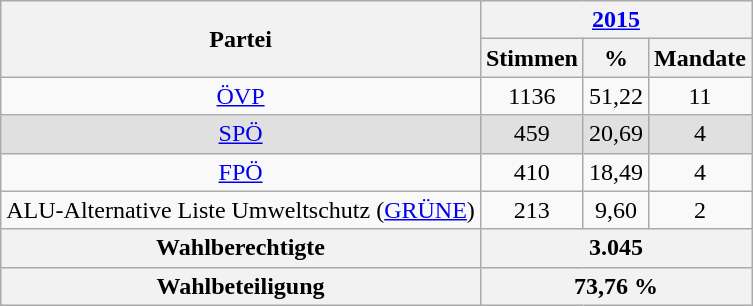<table class="wikitable zebra" style="text-align:center">
<tr class="hintergrundfarbe9">
<th rowspan="2">Partei</th>
<th colspan="3"><a href='#'>2015</a></th>
</tr>
<tr class="hintergrundfarbe9">
<th>Stimmen</th>
<th>%</th>
<th>Mandate</th>
</tr>
<tr>
<td><a href='#'>ÖVP</a></td>
<td>1136</td>
<td>51,22</td>
<td>11</td>
</tr>
<tr style="background:#E0E0E0">
<td><a href='#'>SPÖ</a></td>
<td>459</td>
<td>20,69</td>
<td>4</td>
</tr>
<tr>
<td><a href='#'>FPÖ</a></td>
<td>410</td>
<td>18,49</td>
<td>4</td>
</tr>
<tr>
<td>ALU-Alternative Liste Umweltschutz (<a href='#'>GRÜNE</a>)</td>
<td>213</td>
<td>9,60</td>
<td>2</td>
</tr>
<tr class="hintergrundfarbe9">
<th>Wahlberechtigte</th>
<th colspan="3">3.045</th>
</tr>
<tr class="hintergrundfarbe9">
<th>Wahlbeteiligung</th>
<th colspan="3">73,76 %</th>
</tr>
</table>
